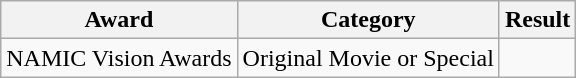<table class="wikitable sortable plainrowheaders">
<tr>
<th>Award</th>
<th>Category</th>
<th>Result</th>
</tr>
<tr>
<td>NAMIC Vision Awards</td>
<td>Original Movie or Special</td>
<td></td>
</tr>
</table>
